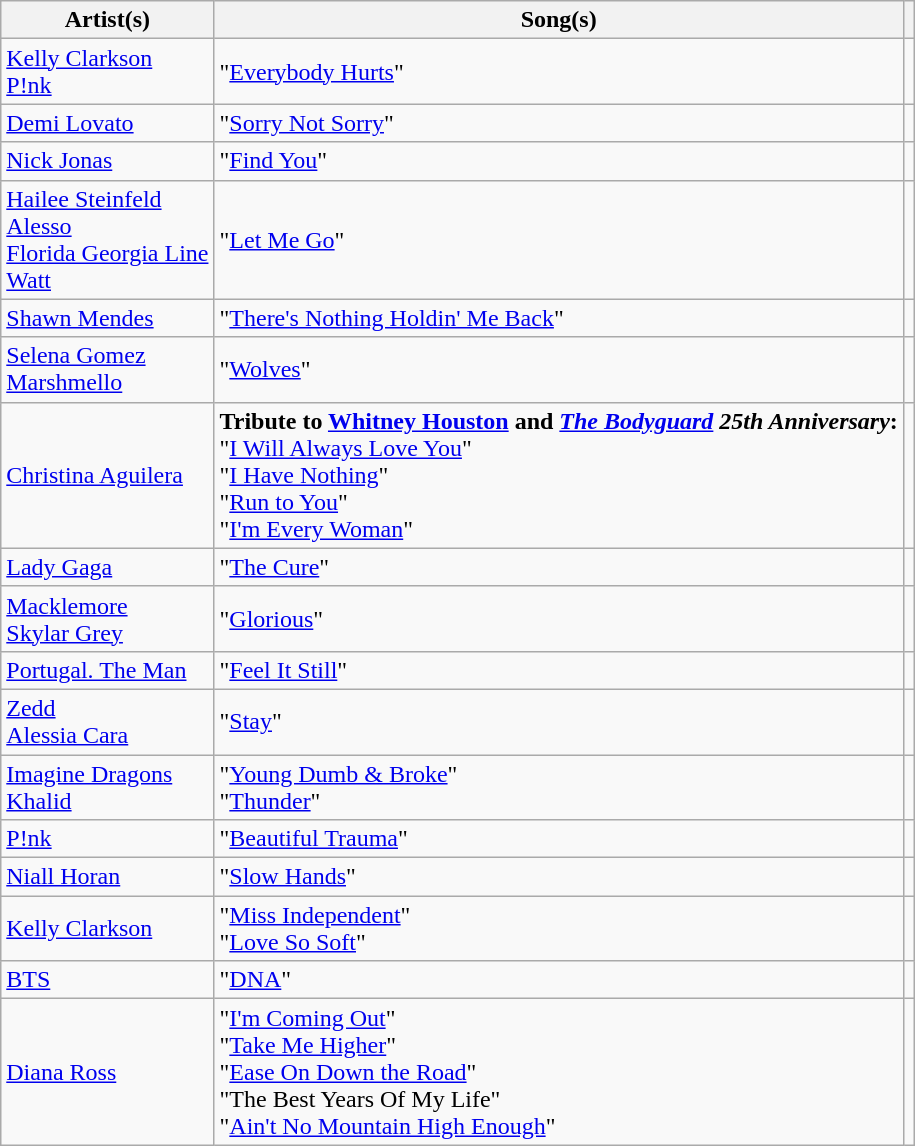<table class="wikitable">
<tr>
<th>Artist(s)</th>
<th>Song(s)</th>
<th></th>
</tr>
<tr>
<td><a href='#'>Kelly Clarkson</a><br><a href='#'>P!nk</a></td>
<td>"<a href='#'>Everybody Hurts</a>"</td>
<td align="center"></td>
</tr>
<tr>
<td><a href='#'>Demi Lovato</a></td>
<td>"<a href='#'>Sorry Not Sorry</a>"</td>
<td align="center"></td>
</tr>
<tr>
<td><a href='#'>Nick Jonas</a></td>
<td>"<a href='#'>Find You</a>"</td>
<td align="center"></td>
</tr>
<tr>
<td><a href='#'>Hailee Steinfeld</a><br><a href='#'>Alesso</a><br><a href='#'>Florida Georgia Line</a><br><a href='#'>Watt</a></td>
<td>"<a href='#'>Let Me Go</a>"</td>
<td align="center"></td>
</tr>
<tr>
<td><a href='#'>Shawn Mendes</a></td>
<td>"<a href='#'>There's Nothing Holdin' Me Back</a>"</td>
<td align="center"></td>
</tr>
<tr>
<td><a href='#'>Selena Gomez</a><br><a href='#'>Marshmello</a></td>
<td>"<a href='#'>Wolves</a>"</td>
<td align="center"></td>
</tr>
<tr>
<td><a href='#'>Christina Aguilera</a></td>
<td><strong>Tribute to <a href='#'>Whitney Houston</a> and <em><a href='#'>The Bodyguard</a> 25th Anniversary</em>:</strong><br>"<a href='#'>I Will Always Love You</a>"<br>"<a href='#'>I Have Nothing</a>"<br>"<a href='#'>Run to You</a>"<br>"<a href='#'>I'm Every Woman</a>"</td>
<td align="center"></td>
</tr>
<tr>
<td><a href='#'>Lady Gaga</a></td>
<td>"<a href='#'>The Cure</a>"</td>
<td align="center"></td>
</tr>
<tr>
<td><a href='#'>Macklemore</a><br><a href='#'>Skylar Grey</a></td>
<td>"<a href='#'>Glorious</a>"</td>
<td align="center"></td>
</tr>
<tr>
<td><a href='#'>Portugal. The Man</a></td>
<td>"<a href='#'>Feel It Still</a>"</td>
<td align="center"></td>
</tr>
<tr>
<td><a href='#'>Zedd</a><br><a href='#'>Alessia Cara</a></td>
<td>"<a href='#'>Stay</a>"</td>
<td align="center"></td>
</tr>
<tr>
<td><a href='#'>Imagine Dragons</a><br><a href='#'>Khalid</a></td>
<td>"<a href='#'>Young Dumb & Broke</a>"<br>"<a href='#'>Thunder</a>"</td>
<td align="center"></td>
</tr>
<tr>
<td><a href='#'>P!nk</a></td>
<td>"<a href='#'>Beautiful Trauma</a>"</td>
<td align="center"></td>
</tr>
<tr>
<td><a href='#'>Niall Horan</a></td>
<td>"<a href='#'>Slow Hands</a>"</td>
<td align="center"></td>
</tr>
<tr>
<td><a href='#'>Kelly Clarkson</a></td>
<td>"<a href='#'>Miss Independent</a>"<br>"<a href='#'>Love So Soft</a>"</td>
<td align="center"></td>
</tr>
<tr>
<td><a href='#'>BTS</a></td>
<td>"<a href='#'>DNA</a>"</td>
<td align="center"></td>
</tr>
<tr>
<td><a href='#'>Diana Ross</a></td>
<td>"<a href='#'>I'm Coming Out</a>"<br>"<a href='#'>Take Me Higher</a>"<br>"<a href='#'>Ease On Down the Road</a>"<br>"The Best Years Of My Life"<br>"<a href='#'>Ain't No Mountain High Enough</a>"</td>
<td align="center"></td>
</tr>
</table>
